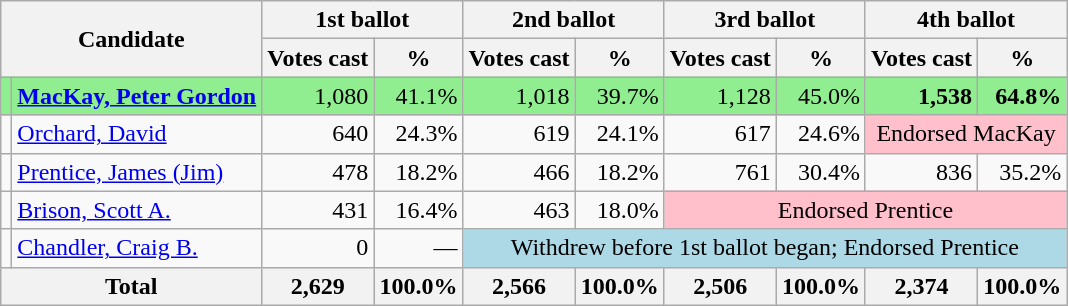<table class="wikitable">
<tr>
<th rowspan="2" colspan="2">Candidate</th>
<th colspan="2">1st ballot</th>
<th colspan="2">2nd ballot</th>
<th colspan="2">3rd ballot</th>
<th colspan="2">4th ballot</th>
</tr>
<tr>
<th>Votes cast</th>
<th>%</th>
<th>Votes cast</th>
<th>%</th>
<th>Votes cast</th>
<th>%</th>
<th>Votes cast</th>
<th>%</th>
</tr>
<tr style="background:lightgreen;">
<td></td>
<td><strong><a href='#'>MacKay, Peter Gordon</a></strong></td>
<td align="right">1,080</td>
<td align="right">41.1%</td>
<td align="right">1,018</td>
<td align="right">39.7%</td>
<td align="right">1,128</td>
<td align="right">45.0%</td>
<td align="right"><strong>1,538</strong></td>
<td align="right"><strong>64.8%</strong></td>
</tr>
<tr>
<td></td>
<td><a href='#'>Orchard, David</a></td>
<td align="right">640</td>
<td align="right">24.3%</td>
<td align="right">619</td>
<td align="right">24.1%</td>
<td align="right">617</td>
<td align="right">24.6%</td>
<td style="text-align:center; background:pink;" colspan="2">Endorsed MacKay</td>
</tr>
<tr>
<td></td>
<td><a href='#'>Prentice, James (Jim)</a></td>
<td align="right">478</td>
<td align="right">18.2%</td>
<td align="right">466</td>
<td align="right">18.2%</td>
<td align="right">761</td>
<td align="right">30.4%</td>
<td align="right">836</td>
<td align="right">35.2%</td>
</tr>
<tr>
<td></td>
<td><a href='#'>Brison, Scott A.</a></td>
<td align="right">431</td>
<td align="right">16.4%</td>
<td align="right">463</td>
<td align="right">18.0%</td>
<td style="text-align:center; background:pink;" colspan="4">Endorsed Prentice</td>
</tr>
<tr>
<td></td>
<td><a href='#'>Chandler, Craig B.</a></td>
<td align="right">0</td>
<td align="right">—</td>
<td style="text-align:center; background:lightblue;" colspan="6">Withdrew before 1st ballot began; Endorsed Prentice</td>
</tr>
<tr>
<th colspan="2">Total</th>
<th align="right">2,629</th>
<th align="right">100.0%</th>
<th align="right">2,566</th>
<th align="right">100.0%</th>
<th align="right">2,506</th>
<th align="right">100.0%</th>
<th align="right">2,374</th>
<th align="right">100.0%</th>
</tr>
</table>
